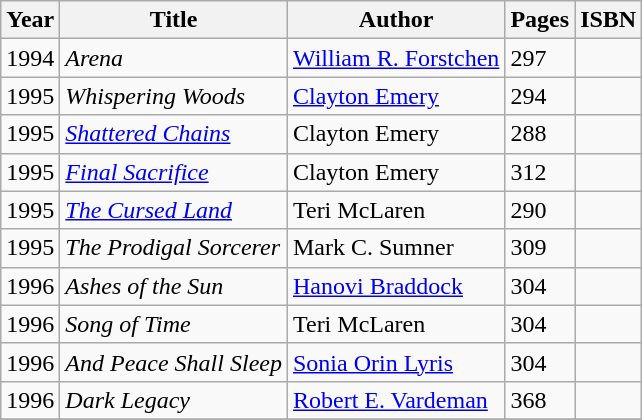<table class="wikitable">
<tr>
<th>Year</th>
<th>Title</th>
<th>Author</th>
<th>Pages</th>
<th>ISBN</th>
</tr>
<tr>
<td align="center">1994</td>
<td><em>Arena</em></td>
<td><a href='#'>William R. Forstchen</a></td>
<td>297</td>
<td align="center"></td>
</tr>
<tr>
<td align="center">1995</td>
<td><em>Whispering Woods</em></td>
<td><a href='#'>Clayton Emery</a></td>
<td>294</td>
<td align="center"></td>
</tr>
<tr>
<td align="center">1995</td>
<td><em><a href='#'>Shattered Chains</a></em></td>
<td>Clayton Emery</td>
<td>288</td>
<td align="center"></td>
</tr>
<tr>
<td align="center">1995</td>
<td><em><a href='#'>Final Sacrifice</a></em></td>
<td>Clayton Emery</td>
<td>312</td>
<td align="center"></td>
</tr>
<tr>
<td align="center">1995</td>
<td><em><a href='#'>The Cursed Land</a></em></td>
<td>Teri McLaren</td>
<td>290</td>
<td align="center"></td>
</tr>
<tr>
<td align="center">1995</td>
<td><em>The Prodigal Sorcerer</em></td>
<td>Mark C. Sumner</td>
<td>309</td>
<td align="center"></td>
</tr>
<tr>
<td align="center">1996</td>
<td><em>Ashes of the Sun</em></td>
<td><a href='#'>Hanovi Braddock</a></td>
<td>304</td>
<td align="center"></td>
</tr>
<tr>
<td align="center">1996</td>
<td><em>Song of Time</em></td>
<td>Teri McLaren</td>
<td>304</td>
<td align="center"></td>
</tr>
<tr>
<td align="center">1996</td>
<td><em>And Peace Shall Sleep</em></td>
<td><a href='#'>Sonia Orin Lyris</a></td>
<td>304</td>
<td align="center"></td>
</tr>
<tr>
<td align="center">1996</td>
<td><em>Dark Legacy</em></td>
<td><a href='#'>Robert E. Vardeman</a></td>
<td>368</td>
<td align="center"></td>
</tr>
<tr>
</tr>
</table>
